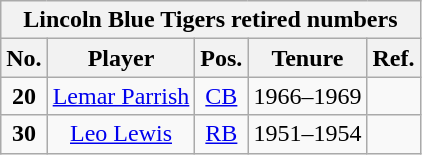<table class="wikitable" style="text-align:center">
<tr>
<th colspan=6 style =><strong>Lincoln Blue Tigers retired numbers</strong></th>
</tr>
<tr>
<th style = >No.</th>
<th style = >Player</th>
<th style = >Pos.</th>
<th style = >Tenure</th>
<th style = >Ref.</th>
</tr>
<tr>
<td><strong>20</strong></td>
<td><a href='#'>Lemar Parrish</a></td>
<td><a href='#'>CB</a></td>
<td>1966–1969</td>
<td></td>
</tr>
<tr>
<td><strong>30</strong></td>
<td><a href='#'>Leo Lewis</a></td>
<td><a href='#'>RB</a></td>
<td>1951–1954</td>
<td></td>
</tr>
</table>
